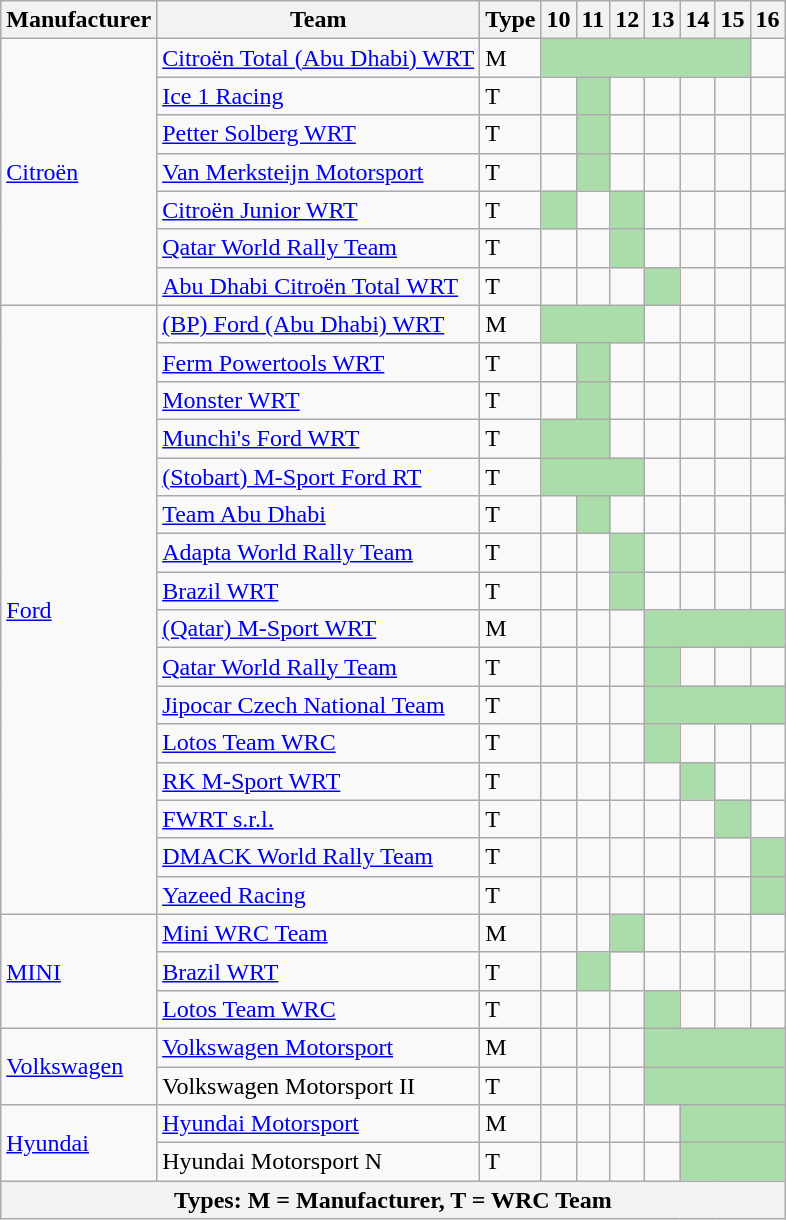<table class="wikitable">
<tr>
<th>Manufacturer</th>
<th>Team</th>
<th>Type</th>
<th>10</th>
<th>11</th>
<th>12</th>
<th>13</th>
<th>14</th>
<th>15</th>
<th>16</th>
</tr>
<tr>
<td rowspan="7"><a href='#'>Citroën</a></td>
<td><a href='#'>Citroën Total (Abu Dhabi) WRT</a></td>
<td>M</td>
<td colspan="6" style="background:#ada"></td>
<td></td>
</tr>
<tr>
<td><a href='#'>Ice 1 Racing</a></td>
<td>T</td>
<td></td>
<td style="background:#ada"></td>
<td></td>
<td></td>
<td></td>
<td></td>
<td></td>
</tr>
<tr>
<td><a href='#'>Petter Solberg WRT</a></td>
<td>T</td>
<td></td>
<td style="background:#ada"></td>
<td></td>
<td></td>
<td></td>
<td></td>
<td></td>
</tr>
<tr>
<td><a href='#'>Van Merksteijn Motorsport</a></td>
<td>T</td>
<td></td>
<td style="background:#ada"></td>
<td></td>
<td></td>
<td></td>
<td></td>
<td></td>
</tr>
<tr>
<td><a href='#'>Citroën Junior WRT</a></td>
<td>T</td>
<td style="background:#ada"></td>
<td></td>
<td style="background:#ada"></td>
<td></td>
<td></td>
<td></td>
<td></td>
</tr>
<tr>
<td><a href='#'>Qatar World Rally Team</a></td>
<td>T</td>
<td></td>
<td></td>
<td style="background:#ada"></td>
<td></td>
<td></td>
<td></td>
<td></td>
</tr>
<tr>
<td><a href='#'>Abu Dhabi Citroën Total WRT</a></td>
<td>T</td>
<td></td>
<td></td>
<td></td>
<td style="background:#ada"></td>
<td></td>
<td></td>
<td></td>
</tr>
<tr>
<td rowspan="16"><a href='#'>Ford</a></td>
<td><a href='#'>(BP) Ford (Abu Dhabi) WRT</a></td>
<td>M</td>
<td colspan="3" style="background:#ada"></td>
<td></td>
<td></td>
<td></td>
<td></td>
</tr>
<tr>
<td><a href='#'>Ferm Powertools WRT</a></td>
<td>T</td>
<td></td>
<td style="background:#ada"></td>
<td></td>
<td></td>
<td></td>
<td></td>
<td></td>
</tr>
<tr>
<td><a href='#'>Monster WRT</a></td>
<td>T</td>
<td></td>
<td style="background:#ada"></td>
<td></td>
<td></td>
<td></td>
<td></td>
<td></td>
</tr>
<tr>
<td><a href='#'>Munchi's Ford WRT</a></td>
<td>T</td>
<td colspan="2" style="background:#ada"></td>
<td></td>
<td></td>
<td></td>
<td></td>
<td></td>
</tr>
<tr>
<td><a href='#'>(Stobart) M-Sport Ford RT</a></td>
<td>T</td>
<td colspan="3" style="background:#ada"></td>
<td></td>
<td></td>
<td></td>
<td></td>
</tr>
<tr>
<td><a href='#'>Team Abu Dhabi</a></td>
<td>T</td>
<td></td>
<td style="background:#ada"></td>
<td></td>
<td></td>
<td></td>
<td></td>
<td></td>
</tr>
<tr>
<td><a href='#'>Adapta World Rally Team</a></td>
<td>T</td>
<td></td>
<td></td>
<td style="background:#ada"></td>
<td></td>
<td></td>
<td></td>
<td></td>
</tr>
<tr>
<td><a href='#'>Brazil WRT</a></td>
<td>T</td>
<td></td>
<td></td>
<td style="background:#ada"></td>
<td></td>
<td></td>
<td></td>
<td></td>
</tr>
<tr>
<td><a href='#'>(Qatar) M-Sport WRT</a></td>
<td>M</td>
<td></td>
<td></td>
<td></td>
<td colspan="4" style="background:#ada"></td>
</tr>
<tr>
<td><a href='#'>Qatar World Rally Team</a></td>
<td>T</td>
<td></td>
<td></td>
<td></td>
<td style="background:#ada"></td>
<td></td>
<td></td>
<td></td>
</tr>
<tr>
<td><a href='#'>Jipocar Czech National Team</a></td>
<td>T</td>
<td></td>
<td></td>
<td></td>
<td colspan="4" style="background:#ada"></td>
</tr>
<tr>
<td><a href='#'>Lotos Team WRC</a></td>
<td>T</td>
<td></td>
<td></td>
<td></td>
<td style="background:#ada"></td>
<td></td>
<td></td>
<td></td>
</tr>
<tr>
<td><a href='#'>RK M-Sport WRT</a></td>
<td>T</td>
<td></td>
<td></td>
<td></td>
<td></td>
<td style="background:#ada"></td>
<td></td>
<td></td>
</tr>
<tr>
<td><a href='#'>FWRT s.r.l.</a></td>
<td>T</td>
<td></td>
<td></td>
<td></td>
<td></td>
<td></td>
<td style="background:#ada"></td>
<td></td>
</tr>
<tr>
<td><a href='#'>DMACK World Rally Team</a></td>
<td>T</td>
<td></td>
<td></td>
<td></td>
<td></td>
<td></td>
<td></td>
<td style="background:#ada"></td>
</tr>
<tr>
<td><a href='#'>Yazeed Racing</a></td>
<td>T</td>
<td></td>
<td></td>
<td></td>
<td></td>
<td></td>
<td></td>
<td style="background:#ada"></td>
</tr>
<tr>
<td rowspan="3"><a href='#'>MINI</a></td>
<td><a href='#'>Mini WRC Team</a></td>
<td>M</td>
<td></td>
<td></td>
<td style="background:#ada"></td>
<td></td>
<td></td>
<td></td>
<td></td>
</tr>
<tr>
<td><a href='#'>Brazil WRT</a></td>
<td>T</td>
<td></td>
<td style="background:#ada"></td>
<td></td>
<td></td>
<td></td>
<td></td>
<td></td>
</tr>
<tr>
<td><a href='#'>Lotos Team WRC</a></td>
<td>T</td>
<td></td>
<td></td>
<td></td>
<td style="background:#ada"></td>
<td></td>
<td></td>
<td></td>
</tr>
<tr>
<td rowspan="2"><a href='#'>Volkswagen</a></td>
<td><a href='#'>Volkswagen Motorsport</a></td>
<td>M</td>
<td></td>
<td></td>
<td></td>
<td colspan="4" style="background:#ada"></td>
</tr>
<tr>
<td>Volkswagen Motorsport II</td>
<td>T</td>
<td></td>
<td></td>
<td></td>
<td colspan="4" style="background:#ada"></td>
</tr>
<tr>
<td rowspan="2"><a href='#'>Hyundai</a></td>
<td><a href='#'>Hyundai Motorsport</a></td>
<td>M</td>
<td></td>
<td></td>
<td></td>
<td></td>
<td colspan="3" style="background:#ada"></td>
</tr>
<tr>
<td>Hyundai Motorsport N</td>
<td>T</td>
<td></td>
<td></td>
<td></td>
<td></td>
<td colspan="3" style="background:#ada"></td>
</tr>
<tr>
<th colspan="10">Types: M = Manufacturer, T = WRC Team</th>
</tr>
</table>
